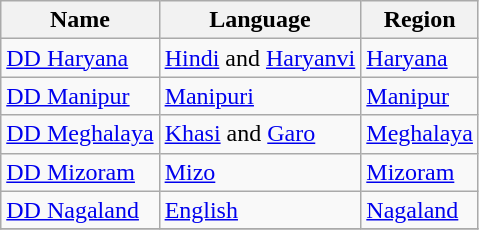<table class="wikitable sortable">
<tr>
<th>Name</th>
<th>Language</th>
<th>Region</th>
</tr>
<tr>
<td><a href='#'>DD Haryana</a></td>
<td><a href='#'>Hindi</a> and <a href='#'>Haryanvi</a></td>
<td><a href='#'>Haryana</a></td>
</tr>
<tr>
<td><a href='#'>DD Manipur</a></td>
<td><a href='#'>Manipuri</a></td>
<td><a href='#'>Manipur</a></td>
</tr>
<tr>
<td><a href='#'>DD Meghalaya</a></td>
<td><a href='#'>Khasi</a> and <a href='#'>Garo</a></td>
<td><a href='#'>Meghalaya</a></td>
</tr>
<tr>
<td><a href='#'>DD Mizoram</a></td>
<td><a href='#'>Mizo</a></td>
<td><a href='#'>Mizoram</a></td>
</tr>
<tr>
<td><a href='#'>DD Nagaland</a></td>
<td><a href='#'>English</a></td>
<td><a href='#'>Nagaland</a></td>
</tr>
<tr>
</tr>
</table>
